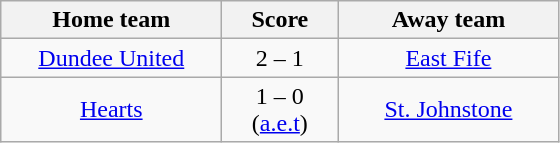<table class="wikitable" style="text-align: center">
<tr>
<th width=140>Home team</th>
<th width=70>Score</th>
<th width=140>Away team</th>
</tr>
<tr>
<td><a href='#'>Dundee United</a></td>
<td>2 – 1</td>
<td><a href='#'>East Fife</a></td>
</tr>
<tr>
<td><a href='#'>Hearts</a></td>
<td>1 – 0 (<a href='#'>a.e.t</a>)</td>
<td><a href='#'>St. Johnstone</a></td>
</tr>
</table>
